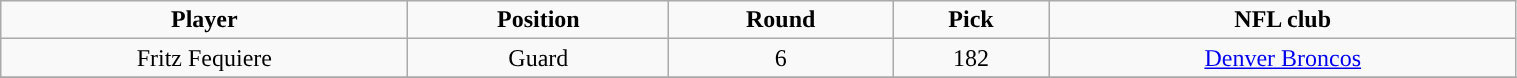<table class="wikitable" width="80%">
<tr align="center">
<td><strong>Player</strong></td>
<td><strong>Position</strong></td>
<td><strong>Round</strong></td>
<td><strong>Pick</strong></td>
<td><strong>NFL club</strong></td>
</tr>
<tr align="center" bgcolor="">
<td>Fritz Fequiere</td>
<td>Guard</td>
<td>6</td>
<td>182</td>
<td><a href='#'>Denver Broncos</a></td>
</tr>
<tr align="center" bgcolor="">
</tr>
</table>
